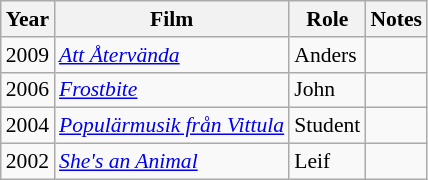<table class="wikitable" style="font-size: 90%;">
<tr>
<th>Year</th>
<th>Film</th>
<th>Role</th>
<th>Notes</th>
</tr>
<tr>
<td>2009</td>
<td><em><a href='#'>Att Återvända</a></em></td>
<td>Anders</td>
<td></td>
</tr>
<tr>
<td>2006</td>
<td><em><a href='#'>Frostbite</a></em></td>
<td>John</td>
<td></td>
</tr>
<tr>
<td>2004</td>
<td><em><a href='#'>Populärmusik från Vittula</a></em></td>
<td>Student</td>
<td></td>
</tr>
<tr>
<td>2002</td>
<td><em><a href='#'>She's an Animal</a></em></td>
<td>Leif</td>
<td></td>
</tr>
</table>
